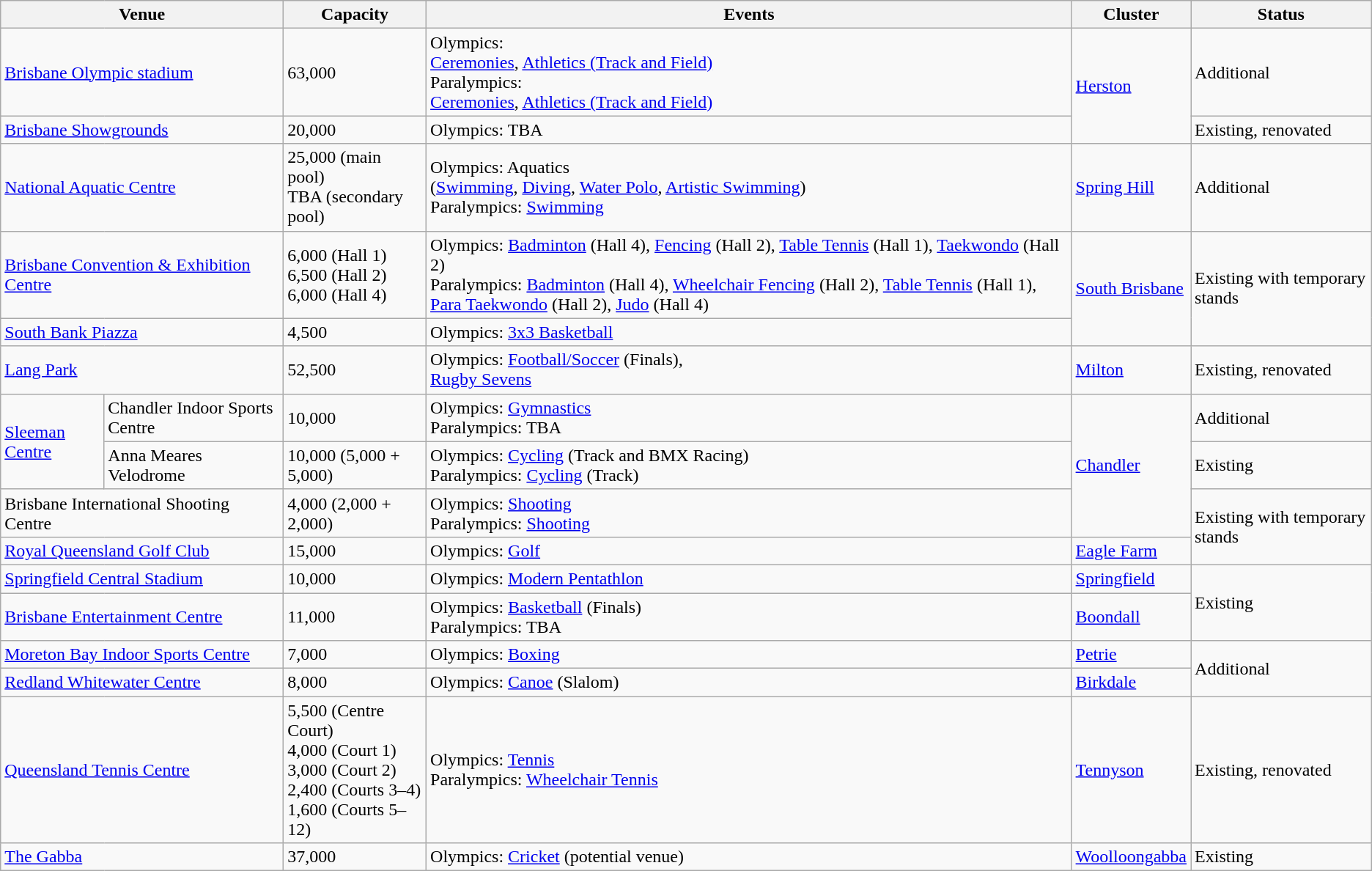<table class="wikitable sortable">
<tr>
<th colspan="2">Venue</th>
<th>Capacity</th>
<th>Events</th>
<th>Cluster</th>
<th>Status</th>
</tr>
<tr>
<td colspan="2"><a href='#'>Brisbane Olympic stadium</a></td>
<td>63,000</td>
<td>Olympics:<br><a href='#'>Ceremonies</a>, <a href='#'>Athletics (Track and Field)</a><br>Paralympics:<br><a href='#'>Ceremonies</a>, <a href='#'>Athletics (Track and Field)</a></td>
<td rowspan=2><a href='#'>Herston</a></td>
<td>Additional</td>
</tr>
<tr>
<td colspan="2"><a href='#'>Brisbane Showgrounds</a></td>
<td>20,000</td>
<td>Olympics: TBA</td>
<td>Existing, renovated</td>
</tr>
<tr>
<td colspan="2"><a href='#'>National Aquatic Centre</a></td>
<td>25,000 (main pool)<br>TBA (secondary pool)</td>
<td>Olympics: Aquatics<br>(<a href='#'>Swimming</a>, <a href='#'>Diving</a>, <a href='#'>Water Polo</a>, <a href='#'>Artistic Swimming</a>)<br>Paralympics: <a href='#'>Swimming</a></td>
<td><a href='#'>Spring Hill</a></td>
<td>Additional</td>
</tr>
<tr>
<td colspan="2"><a href='#'>Brisbane Convention & Exhibition Centre</a></td>
<td>6,000 (Hall 1)<br>6,500 (Hall 2)<br>6,000 (Hall 4)</td>
<td>Olympics: <a href='#'>Badminton</a> (Hall 4), <a href='#'>Fencing</a> (Hall 2), <a href='#'>Table Tennis</a> (Hall 1), <a href='#'>Taekwondo</a> (Hall 2)<br>Paralympics: <a href='#'>Badminton</a> (Hall 4), <a href='#'>Wheelchair Fencing</a> (Hall 2), <a href='#'>Table Tennis</a> (Hall 1), <a href='#'>Para Taekwondo</a> (Hall 2), <a href='#'>Judo</a> (Hall 4)</td>
<td rowspan=2><a href='#'>South Brisbane</a></td>
<td rowspan=2>Existing with temporary stands</td>
</tr>
<tr>
<td colspan="2"><a href='#'>South Bank Piazza</a></td>
<td>4,500</td>
<td>Olympics: <a href='#'>3x3 Basketball</a></td>
</tr>
<tr>
<td colspan="2"><a href='#'>Lang Park</a></td>
<td>52,500</td>
<td>Olympics:  <a href='#'>Football/Soccer</a> (Finals),<br><a href='#'>Rugby Sevens</a></td>
<td><a href='#'>Milton</a></td>
<td>Existing, renovated</td>
</tr>
<tr>
<td rowspan="2"><a href='#'>Sleeman Centre</a></td>
<td>Chandler Indoor Sports Centre</td>
<td>10,000</td>
<td>Olympics: <a href='#'>Gymnastics</a><br>Paralympics: TBA</td>
<td rowspan="3"><a href='#'>Chandler</a></td>
<td>Additional</td>
</tr>
<tr>
<td>Anna Meares Velodrome</td>
<td>10,000 (5,000 + 5,000)</td>
<td>Olympics: <a href='#'>Cycling</a> (Track and BMX Racing)<br>Paralympics: <a href='#'>Cycling</a> (Track)</td>
<td>Existing</td>
</tr>
<tr>
<td colspan="2">Brisbane International Shooting Centre</td>
<td>4,000 (2,000 + 2,000)</td>
<td>Olympics: <a href='#'>Shooting</a><br>Paralympics: <a href='#'>Shooting</a></td>
<td rowspan=2>Existing with temporary stands</td>
</tr>
<tr>
<td colspan="2"><a href='#'>Royal Queensland Golf Club</a></td>
<td>15,000</td>
<td>Olympics: <a href='#'>Golf</a></td>
<td><a href='#'>Eagle Farm</a></td>
</tr>
<tr>
<td colspan="2"><a href='#'>Springfield Central Stadium</a></td>
<td>10,000</td>
<td>Olympics: <a href='#'>Modern Pentathlon</a></td>
<td><a href='#'>Springfield</a></td>
<td rowspan=2>Existing</td>
</tr>
<tr>
<td colspan="2"><a href='#'>Brisbane Entertainment Centre</a></td>
<td>11,000</td>
<td>Olympics: <a href='#'>Basketball</a> (Finals)<br>Paralympics: TBA</td>
<td><a href='#'>Boondall</a></td>
</tr>
<tr>
<td colspan="2"><a href='#'>Moreton Bay Indoor Sports Centre</a></td>
<td>7,000</td>
<td>Olympics: <a href='#'>Boxing</a></td>
<td><a href='#'>Petrie</a></td>
<td rowspan="2">Additional</td>
</tr>
<tr>
<td colspan="2"><a href='#'>Redland Whitewater Centre</a></td>
<td>8,000</td>
<td>Olympics: <a href='#'>Canoe</a> (Slalom)</td>
<td><a href='#'>Birkdale</a></td>
</tr>
<tr>
<td colspan="2"><a href='#'>Queensland Tennis Centre</a></td>
<td>5,500 (Centre Court)<br>4,000 (Court 1)<br>3,000 (Court 2)<br>2,400 (Courts 3–4)<br>1,600 (Courts 5–12)</td>
<td>Olympics: <a href='#'>Tennis</a><br>Paralympics: <a href='#'>Wheelchair Tennis</a></td>
<td><a href='#'>Tennyson</a></td>
<td>Existing, renovated</td>
</tr>
<tr>
<td colspan="2"><a href='#'>The Gabba</a></td>
<td>37,000</td>
<td>Olympics: <a href='#'>Cricket</a> (potential venue)</td>
<td><a href='#'>Woolloongabba</a></td>
<td>Existing</td>
</tr>
</table>
